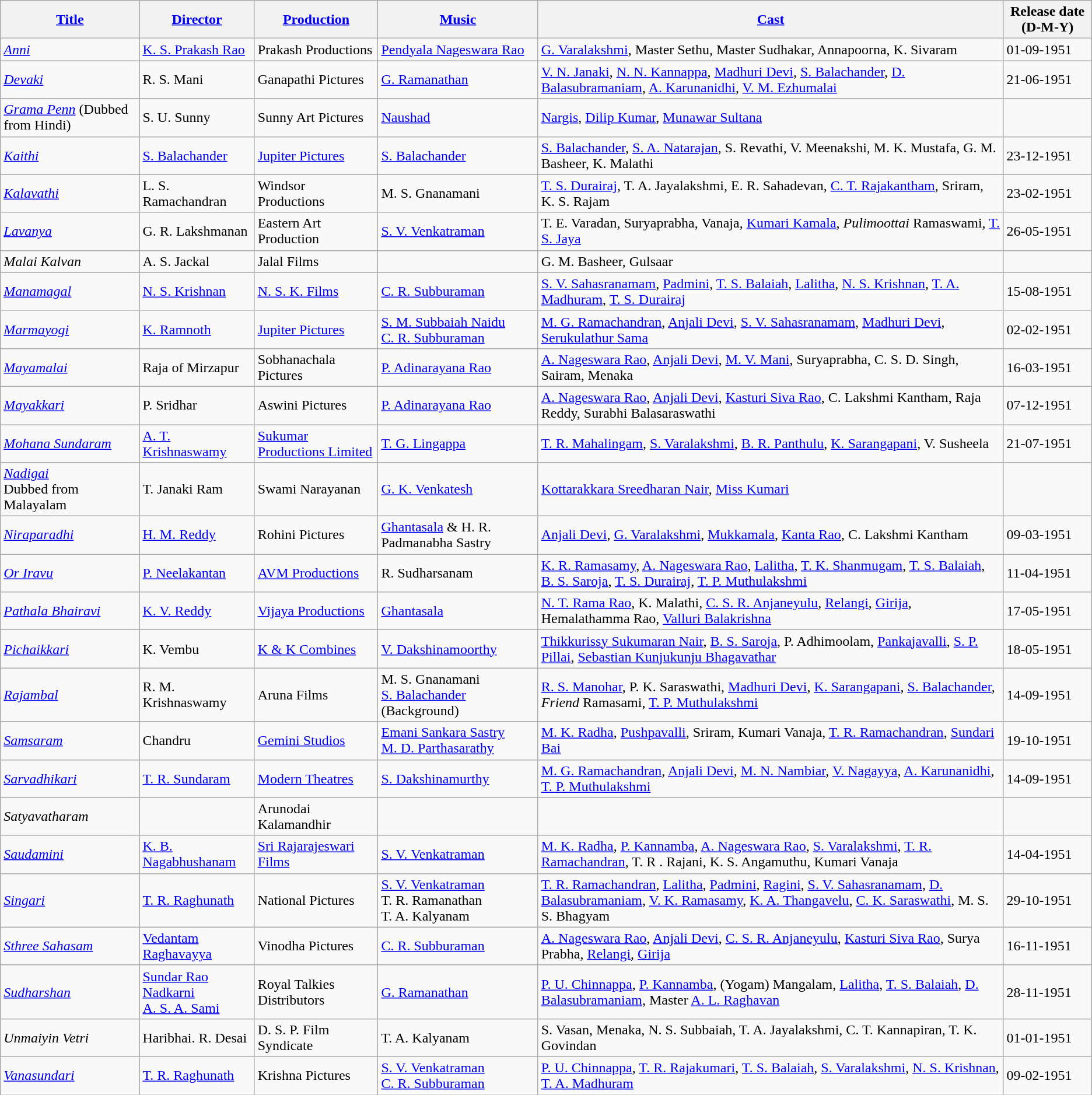<table class="wikitable">
<tr>
<th><a href='#'>Title</a></th>
<th><a href='#'>Director</a></th>
<th><a href='#'>Production</a></th>
<th><a href='#'>Music</a></th>
<th><a href='#'>Cast</a></th>
<th>Release date (D-M-Y)</th>
</tr>
<tr>
<td><em><a href='#'>Anni</a></em></td>
<td><a href='#'>K. S. Prakash Rao</a></td>
<td>Prakash Productions</td>
<td><a href='#'>Pendyala Nageswara Rao</a></td>
<td><a href='#'>G. Varalakshmi</a>, Master Sethu, Master Sudhakar, Annapoorna, K. Sivaram</td>
<td>01-09-1951</td>
</tr>
<tr>
<td><em><a href='#'>Devaki</a></em></td>
<td>R. S. Mani</td>
<td>Ganapathi Pictures</td>
<td><a href='#'>G. Ramanathan</a></td>
<td><a href='#'>V. N. Janaki</a>, <a href='#'>N. N. Kannappa</a>, <a href='#'>Madhuri Devi</a>, <a href='#'>S. Balachander</a>, <a href='#'>D. Balasubramaniam</a>, <a href='#'>A. Karunanidhi</a>, <a href='#'>V. M. Ezhumalai</a></td>
<td>21-06-1951</td>
</tr>
<tr>
<td><em><a href='#'>Grama Penn</a></em> (Dubbed from Hindi)</td>
<td>S. U. Sunny</td>
<td>Sunny Art Pictures</td>
<td><a href='#'>Naushad</a></td>
<td><a href='#'>Nargis</a>, <a href='#'>Dilip Kumar</a>, <a href='#'>Munawar Sultana</a></td>
<td></td>
</tr>
<tr>
<td><em><a href='#'>Kaithi</a></em></td>
<td><a href='#'>S. Balachander</a></td>
<td><a href='#'>Jupiter Pictures</a></td>
<td><a href='#'>S. Balachander</a></td>
<td><a href='#'>S. Balachander</a>, <a href='#'>S. A. Natarajan</a>, S. Revathi, V. Meenakshi, M. K. Mustafa, G. M. Basheer, K. Malathi</td>
<td>23-12-1951</td>
</tr>
<tr>
<td><em><a href='#'>Kalavathi</a></em></td>
<td>L. S. Ramachandran</td>
<td>Windsor Productions</td>
<td>M. S. Gnanamani</td>
<td><a href='#'>T. S. Durairaj</a>, T. A. Jayalakshmi, E. R. Sahadevan, <a href='#'>C. T. Rajakantham</a>, Sriram, K. S. Rajam</td>
<td>23-02-1951</td>
</tr>
<tr>
<td><em><a href='#'>Lavanya</a></em></td>
<td>G. R. Lakshmanan</td>
<td>Eastern Art Production</td>
<td><a href='#'>S. V. Venkatraman</a></td>
<td>T. E. Varadan, Suryaprabha, Vanaja, <a href='#'>Kumari Kamala</a>, <em>Pulimoottai</em> Ramaswami, <a href='#'>T. S. Jaya</a></td>
<td>26-05-1951</td>
</tr>
<tr>
<td><em>Malai Kalvan</em></td>
<td>A. S. Jackal</td>
<td>Jalal Films</td>
<td></td>
<td>G. M. Basheer, Gulsaar</td>
<td></td>
</tr>
<tr>
<td><em><a href='#'>Manamagal</a></em></td>
<td><a href='#'>N. S. Krishnan</a></td>
<td><a href='#'>N. S. K. Films</a></td>
<td><a href='#'>C. R. Subburaman</a></td>
<td><a href='#'>S. V. Sahasranamam</a>, <a href='#'>Padmini</a>, <a href='#'>T. S. Balaiah</a>, <a href='#'>Lalitha</a>, <a href='#'>N. S. Krishnan</a>, <a href='#'>T. A. Madhuram</a>, <a href='#'>T. S. Durairaj</a></td>
<td>15-08-1951</td>
</tr>
<tr>
<td><em><a href='#'>Marmayogi</a></em></td>
<td><a href='#'>K. Ramnoth</a></td>
<td><a href='#'>Jupiter Pictures</a></td>
<td><a href='#'>S. M. Subbaiah Naidu</a><br><a href='#'>C. R. Subburaman</a></td>
<td><a href='#'>M. G. Ramachandran</a>, <a href='#'>Anjali Devi</a>, <a href='#'>S. V. Sahasranamam</a>, <a href='#'>Madhuri Devi</a>, <a href='#'>Serukulathur Sama</a></td>
<td>02-02-1951</td>
</tr>
<tr>
<td><em><a href='#'>Mayamalai</a></em></td>
<td>Raja of Mirzapur</td>
<td>Sobhanachala Pictures</td>
<td><a href='#'>P. Adinarayana Rao</a></td>
<td><a href='#'>A. Nageswara Rao</a>, <a href='#'>Anjali Devi</a>, <a href='#'>M. V. Mani</a>, Suryaprabha, C. S. D. Singh, Sairam, Menaka</td>
<td>16-03-1951</td>
</tr>
<tr>
<td><em><a href='#'>Mayakkari</a></em></td>
<td>P. Sridhar</td>
<td>Aswini Pictures</td>
<td><a href='#'>P. Adinarayana Rao</a></td>
<td><a href='#'>A. Nageswara Rao</a>, <a href='#'>Anjali Devi</a>, <a href='#'>Kasturi Siva Rao</a>, C. Lakshmi Kantham, Raja Reddy, Surabhi Balasaraswathi</td>
<td>07-12-1951</td>
</tr>
<tr>
<td><em><a href='#'>Mohana Sundaram</a></em></td>
<td><a href='#'>A. T. Krishnaswamy</a></td>
<td><a href='#'>Sukumar Productions Limited</a></td>
<td><a href='#'>T. G. Lingappa</a></td>
<td><a href='#'>T. R. Mahalingam</a>, <a href='#'>S. Varalakshmi</a>, <a href='#'>B. R. Panthulu</a>, <a href='#'>K. Sarangapani</a>, V. Susheela</td>
<td>21-07-1951</td>
</tr>
<tr>
<td><em><a href='#'>Nadigai</a></em><br>Dubbed from Malayalam</td>
<td>T. Janaki Ram</td>
<td>Swami Narayanan</td>
<td><a href='#'>G. K. Venkatesh</a></td>
<td><a href='#'>Kottarakkara Sreedharan Nair</a>, <a href='#'>Miss Kumari</a></td>
<td></td>
</tr>
<tr>
<td><em><a href='#'>Niraparadhi</a></em></td>
<td><a href='#'>H. M. Reddy</a></td>
<td>Rohini Pictures</td>
<td><a href='#'>Ghantasala</a> & H. R. Padmanabha Sastry</td>
<td><a href='#'>Anjali Devi</a>, <a href='#'>G. Varalakshmi</a>, <a href='#'>Mukkamala</a>, <a href='#'>Kanta Rao</a>, C. Lakshmi Kantham</td>
<td>09-03-1951</td>
</tr>
<tr>
<td><em><a href='#'>Or Iravu</a></em></td>
<td><a href='#'>P. Neelakantan</a></td>
<td><a href='#'>AVM Productions</a></td>
<td>R. Sudharsanam</td>
<td><a href='#'>K. R. Ramasamy</a>, <a href='#'>A. Nageswara Rao</a>, <a href='#'>Lalitha</a>, <a href='#'>T. K. Shanmugam</a>, <a href='#'>T. S. Balaiah</a>, <a href='#'>B. S. Saroja</a>, <a href='#'>T. S. Durairaj</a>, <a href='#'>T. P. Muthulakshmi</a></td>
<td>11-04-1951</td>
</tr>
<tr>
<td><em><a href='#'>Pathala Bhairavi</a></em></td>
<td><a href='#'>K. V. Reddy</a></td>
<td><a href='#'>Vijaya Productions</a></td>
<td><a href='#'>Ghantasala</a></td>
<td><a href='#'>N. T. Rama Rao</a>, K. Malathi, <a href='#'>C. S. R. Anjaneyulu</a>, <a href='#'>Relangi</a>, <a href='#'>Girija</a>, Hemalathamma Rao, <a href='#'>Valluri Balakrishna</a></td>
<td>17-05-1951</td>
</tr>
<tr>
<td><em><a href='#'>Pichaikkari</a></em></td>
<td>K. Vembu</td>
<td><a href='#'>K & K Combines</a></td>
<td><a href='#'>V. Dakshinamoorthy</a></td>
<td><a href='#'>Thikkurissy Sukumaran Nair</a>, <a href='#'>B. S. Saroja</a>, P. Adhimoolam, <a href='#'>Pankajavalli</a>, <a href='#'>S. P. Pillai</a>, <a href='#'>Sebastian Kunjukunju Bhagavathar</a></td>
<td>18-05-1951</td>
</tr>
<tr>
<td><em><a href='#'>Rajambal</a></em></td>
<td>R. M. Krishnaswamy</td>
<td>Aruna Films</td>
<td>M. S. Gnanamani<br><a href='#'>S. Balachander</a> (Background)</td>
<td><a href='#'>R. S. Manohar</a>, P. K. Saraswathi, <a href='#'>Madhuri Devi</a>, <a href='#'>K. Sarangapani</a>, <a href='#'>S. Balachander</a>, <em>Friend</em> Ramasami, <a href='#'>T. P. Muthulakshmi</a></td>
<td>14-09-1951</td>
</tr>
<tr>
<td><em><a href='#'>Samsaram</a></em></td>
<td>Chandru</td>
<td><a href='#'>Gemini Studios</a></td>
<td><a href='#'>Emani Sankara Sastry</a><br><a href='#'>M. D. Parthasarathy</a></td>
<td><a href='#'>M. K. Radha</a>, <a href='#'>Pushpavalli</a>, Sriram, Kumari Vanaja, <a href='#'>T. R. Ramachandran</a>, <a href='#'>Sundari Bai</a></td>
<td>19-10-1951</td>
</tr>
<tr>
<td><em><a href='#'>Sarvadhikari</a></em></td>
<td><a href='#'>T. R. Sundaram</a></td>
<td><a href='#'>Modern Theatres</a></td>
<td><a href='#'>S. Dakshinamurthy</a></td>
<td><a href='#'>M. G. Ramachandran</a>, <a href='#'>Anjali Devi</a>, <a href='#'>M. N. Nambiar</a>, <a href='#'>V. Nagayya</a>, <a href='#'>A. Karunanidhi</a>, <a href='#'>T. P. Muthulakshmi</a></td>
<td>14-09-1951</td>
</tr>
<tr>
<td><em>Satyavatharam</em></td>
<td></td>
<td>Arunodai Kalamandhir</td>
<td></td>
<td></td>
<td></td>
</tr>
<tr>
<td><em><a href='#'>Saudamini</a></em></td>
<td><a href='#'>K. B. Nagabhushanam</a></td>
<td><a href='#'>Sri Rajarajeswari Films</a></td>
<td><a href='#'>S. V. Venkatraman</a></td>
<td><a href='#'>M. K. Radha</a>, <a href='#'>P. Kannamba</a>, <a href='#'>A. Nageswara Rao</a>, <a href='#'>S. Varalakshmi</a>, <a href='#'>T. R. Ramachandran</a>, T. R . Rajani, K. S. Angamuthu, Kumari Vanaja</td>
<td>14-04-1951</td>
</tr>
<tr>
<td><em><a href='#'>Singari</a></em></td>
<td><a href='#'>T. R. Raghunath</a></td>
<td>National Pictures</td>
<td><a href='#'>S. V. Venkatraman</a><br>T. R. Ramanathan<br>T. A. Kalyanam</td>
<td><a href='#'>T. R. Ramachandran</a>, <a href='#'>Lalitha</a>, <a href='#'>Padmini</a>, <a href='#'>Ragini</a>, <a href='#'>S. V. Sahasranamam</a>, <a href='#'>D. Balasubramaniam</a>, <a href='#'>V. K. Ramasamy</a>, <a href='#'>K. A. Thangavelu</a>, <a href='#'>C. K. Saraswathi</a>, M. S. S. Bhagyam</td>
<td>29-10-1951</td>
</tr>
<tr>
<td><em><a href='#'>Sthree Sahasam</a></em></td>
<td><a href='#'>Vedantam Raghavayya</a></td>
<td>Vinodha Pictures</td>
<td><a href='#'>C. R. Subburaman</a></td>
<td><a href='#'>A. Nageswara Rao</a>, <a href='#'>Anjali Devi</a>, <a href='#'>C. S. R. Anjaneyulu</a>, <a href='#'>Kasturi Siva Rao</a>, Surya Prabha, <a href='#'>Relangi</a>, <a href='#'>Girija</a></td>
<td>16-11-1951</td>
</tr>
<tr>
<td><em><a href='#'>Sudharshan</a></em></td>
<td><a href='#'>Sundar Rao Nadkarni</a><br><a href='#'>A. S. A. Sami</a></td>
<td>Royal Talkies Distributors</td>
<td><a href='#'>G. Ramanathan</a></td>
<td><a href='#'>P. U. Chinnappa</a>, <a href='#'>P. Kannamba</a>, (Yogam) Mangalam, <a href='#'>Lalitha</a>, <a href='#'>T. S. Balaiah</a>, <a href='#'>D. Balasubramaniam</a>, Master <a href='#'>A. L. Raghavan</a></td>
<td>28-11-1951</td>
</tr>
<tr>
<td><em>Unmaiyin Vetri</em></td>
<td>Haribhai. R. Desai</td>
<td>D. S. P. Film Syndicate</td>
<td>T. A. Kalyanam</td>
<td>S. Vasan, Menaka, N. S. Subbaiah, T. A. Jayalakshmi, C. T. Kannapiran, T. K. Govindan</td>
<td>01-01-1951</td>
</tr>
<tr>
<td><em><a href='#'>Vanasundari</a></em></td>
<td><a href='#'>T. R. Raghunath</a></td>
<td>Krishna Pictures</td>
<td><a href='#'>S. V. Venkatraman</a><br><a href='#'>C. R. Subburaman</a></td>
<td><a href='#'>P. U. Chinnappa</a>, <a href='#'>T. R. Rajakumari</a>, <a href='#'>T. S. Balaiah</a>, <a href='#'>S. Varalakshmi</a>, <a href='#'>N. S. Krishnan</a>, <a href='#'>T. A. Madhuram</a></td>
<td>09-02-1951</td>
</tr>
</table>
